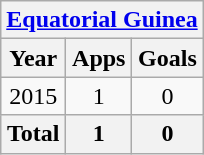<table class="wikitable" style="text-align:center">
<tr>
<th colspan=3><a href='#'>Equatorial Guinea</a></th>
</tr>
<tr>
<th>Year</th>
<th>Apps</th>
<th>Goals</th>
</tr>
<tr>
<td>2015</td>
<td>1</td>
<td>0</td>
</tr>
<tr>
<th>Total</th>
<th>1</th>
<th>0</th>
</tr>
</table>
